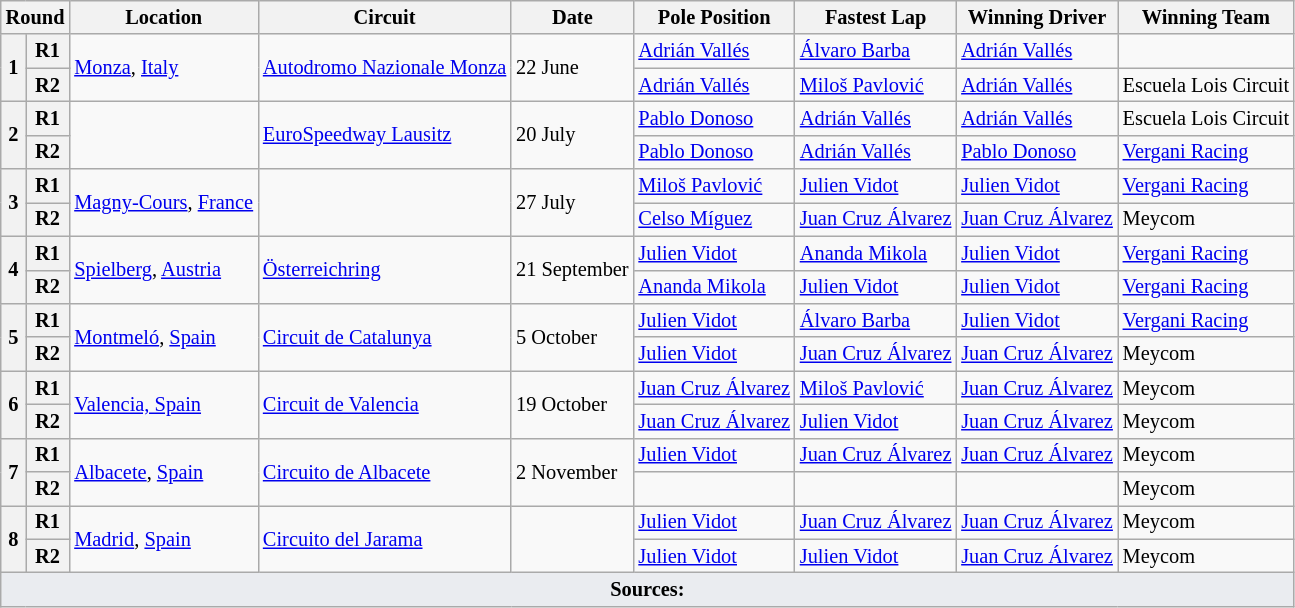<table class="wikitable" style="font-size: 85%">
<tr>
<th colspan=2>Round</th>
<th>Location</th>
<th>Circuit</th>
<th>Date</th>
<th>Pole Position</th>
<th>Fastest Lap</th>
<th>Winning Driver</th>
<th>Winning Team</th>
</tr>
<tr>
<th rowspan=2>1</th>
<th>R1</th>
<td rowspan=2> <a href='#'>Monza</a>, <a href='#'>Italy</a></td>
<td rowspan=2><a href='#'>Autodromo Nazionale Monza</a></td>
<td rowspan=2>22 June</td>
<td> <a href='#'>Adrián Vallés</a></td>
<td> <a href='#'>Álvaro Barba</a></td>
<td> <a href='#'>Adrián Vallés</a></td>
<td></td>
</tr>
<tr>
<th>R2</th>
<td> <a href='#'>Adrián Vallés</a></td>
<td> <a href='#'>Miloš Pavlović</a></td>
<td> <a href='#'>Adrián Vallés</a></td>
<td> Escuela Lois Circuit</td>
</tr>
<tr>
<th rowspan=2>2</th>
<th>R1</th>
<td rowspan=2></td>
<td rowspan=2><a href='#'>EuroSpeedway Lausitz</a></td>
<td rowspan=2>20 July</td>
<td> <a href='#'>Pablo Donoso</a></td>
<td> <a href='#'>Adrián Vallés</a></td>
<td> <a href='#'>Adrián Vallés</a></td>
<td> Escuela Lois Circuit</td>
</tr>
<tr>
<th>R2</th>
<td> <a href='#'>Pablo Donoso</a></td>
<td> <a href='#'>Adrián Vallés</a></td>
<td> <a href='#'>Pablo Donoso</a></td>
<td> <a href='#'>Vergani Racing</a></td>
</tr>
<tr>
<th rowspan=2>3</th>
<th>R1</th>
<td rowspan=2> <a href='#'>Magny-Cours</a>, <a href='#'>France</a></td>
<td rowspan=2></td>
<td rowspan=2>27 July</td>
<td> <a href='#'>Miloš Pavlović</a></td>
<td> <a href='#'>Julien Vidot</a></td>
<td> <a href='#'>Julien Vidot</a></td>
<td> <a href='#'>Vergani Racing</a></td>
</tr>
<tr>
<th>R2</th>
<td> <a href='#'>Celso Míguez</a></td>
<td> <a href='#'>Juan Cruz Álvarez</a></td>
<td> <a href='#'>Juan Cruz Álvarez</a></td>
<td> Meycom</td>
</tr>
<tr>
<th rowspan=2>4</th>
<th>R1</th>
<td rowspan=2> <a href='#'>Spielberg</a>, <a href='#'>Austria</a></td>
<td rowspan=2><a href='#'>Österreichring</a></td>
<td rowspan=2 nowrap>21 September</td>
<td> <a href='#'>Julien Vidot</a></td>
<td> <a href='#'>Ananda Mikola</a></td>
<td> <a href='#'>Julien Vidot</a></td>
<td> <a href='#'>Vergani Racing</a></td>
</tr>
<tr>
<th>R2</th>
<td> <a href='#'>Ananda Mikola</a></td>
<td> <a href='#'>Julien Vidot</a></td>
<td> <a href='#'>Julien Vidot</a></td>
<td> <a href='#'>Vergani Racing</a></td>
</tr>
<tr>
<th rowspan=2>5</th>
<th>R1</th>
<td rowspan=2> <a href='#'>Montmeló</a>, <a href='#'>Spain</a></td>
<td rowspan=2><a href='#'>Circuit de Catalunya</a></td>
<td rowspan=2>5 October</td>
<td> <a href='#'>Julien Vidot</a></td>
<td> <a href='#'>Álvaro Barba</a></td>
<td> <a href='#'>Julien Vidot</a></td>
<td> <a href='#'>Vergani Racing</a></td>
</tr>
<tr>
<th>R2</th>
<td> <a href='#'>Julien Vidot</a></td>
<td> <a href='#'>Juan Cruz Álvarez</a></td>
<td> <a href='#'>Juan Cruz Álvarez</a></td>
<td> Meycom</td>
</tr>
<tr>
<th rowspan=2>6</th>
<th>R1</th>
<td rowspan=2> <a href='#'>Valencia, Spain</a></td>
<td rowspan=2><a href='#'>Circuit de Valencia</a></td>
<td rowspan=2>19 October</td>
<td> <a href='#'>Juan Cruz Álvarez</a></td>
<td> <a href='#'>Miloš Pavlović</a></td>
<td> <a href='#'>Juan Cruz Álvarez</a></td>
<td> Meycom</td>
</tr>
<tr>
<th>R2</th>
<td> <a href='#'>Juan Cruz Álvarez</a></td>
<td> <a href='#'>Julien Vidot</a></td>
<td> <a href='#'>Juan Cruz Álvarez</a></td>
<td> Meycom</td>
</tr>
<tr>
<th rowspan=2>7</th>
<th>R1</th>
<td rowspan=2> <a href='#'>Albacete</a>, <a href='#'>Spain</a></td>
<td rowspan=2><a href='#'>Circuito de Albacete</a></td>
<td rowspan=2>2 November</td>
<td> <a href='#'>Julien Vidot</a></td>
<td> <a href='#'>Juan Cruz Álvarez</a></td>
<td> <a href='#'>Juan Cruz Álvarez</a></td>
<td> Meycom</td>
</tr>
<tr>
<th>R2</th>
<td></td>
<td></td>
<td></td>
<td> Meycom</td>
</tr>
<tr>
<th rowspan=2>8</th>
<th>R1</th>
<td rowspan=2> <a href='#'>Madrid</a>, <a href='#'>Spain</a></td>
<td rowspan=2><a href='#'>Circuito del Jarama</a></td>
<td rowspan=2></td>
<td> <a href='#'>Julien Vidot</a></td>
<td> <a href='#'>Juan Cruz Álvarez</a></td>
<td> <a href='#'>Juan Cruz Álvarez</a></td>
<td> Meycom</td>
</tr>
<tr>
<th>R2</th>
<td> <a href='#'>Julien Vidot</a></td>
<td> <a href='#'>Julien Vidot</a></td>
<td> <a href='#'>Juan Cruz Álvarez</a></td>
<td> Meycom</td>
</tr>
<tr class="sortbottom">
<td colspan="9" style="background-color:#EAECF0;text-align:center"><strong>Sources:</strong></td>
</tr>
</table>
